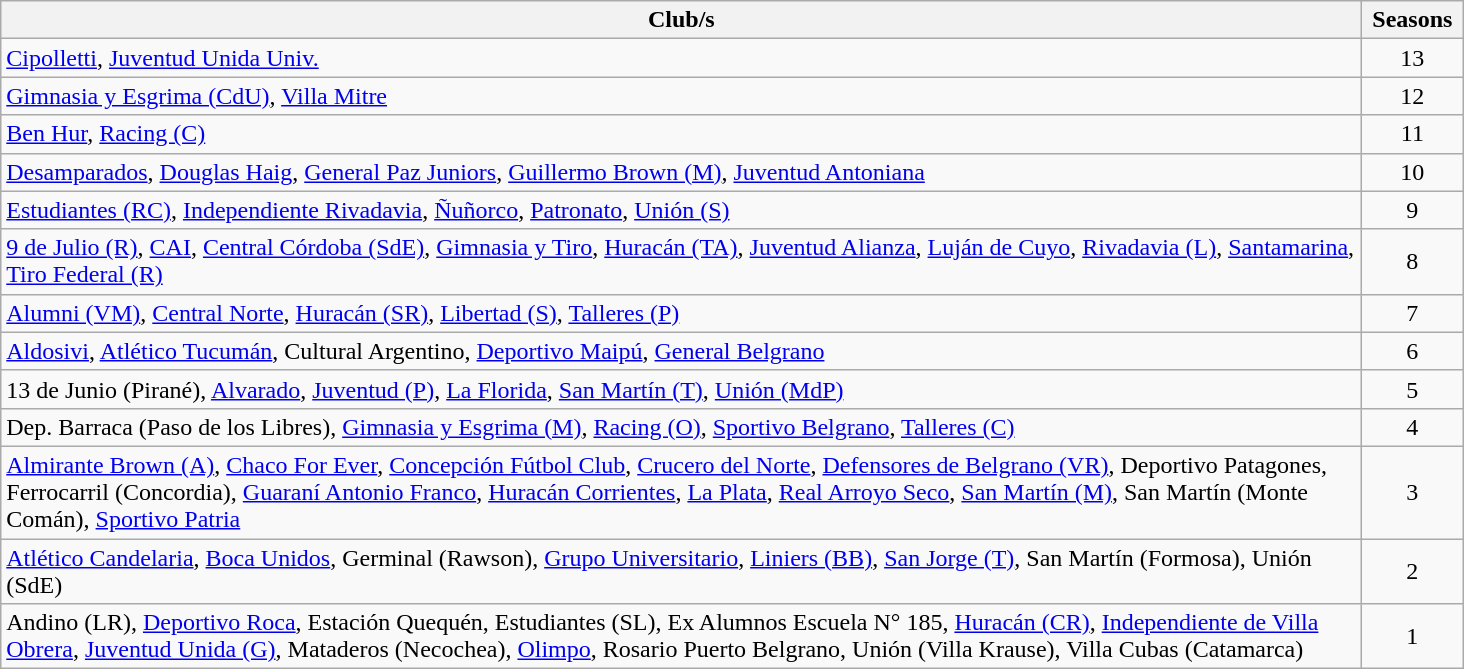<table class="wikitable ">
<tr>
<th width=900px>Club/s</th>
<th width=60px>Seasons</th>
</tr>
<tr>
<td><a href='#'>Cipolletti</a>, <a href='#'>Juventud Unida Univ.</a></td>
<td align=center>13</td>
</tr>
<tr>
<td><a href='#'>Gimnasia y Esgrima (CdU)</a>, <a href='#'>Villa Mitre</a></td>
<td align=center>12</td>
</tr>
<tr>
<td><a href='#'>Ben Hur</a>, <a href='#'>Racing (C)</a></td>
<td align=center>11</td>
</tr>
<tr>
<td><a href='#'>Desamparados</a>, <a href='#'>Douglas Haig</a>, <a href='#'>General Paz Juniors</a>, <a href='#'>Guillermo Brown (M)</a>, <a href='#'>Juventud Antoniana</a></td>
<td align=center>10</td>
</tr>
<tr>
<td><a href='#'>Estudiantes (RC)</a>, <a href='#'>Independiente Rivadavia</a>, <a href='#'>Ñuñorco</a>, <a href='#'>Patronato</a>, <a href='#'>Unión (S)</a></td>
<td align=center>9</td>
</tr>
<tr>
<td><a href='#'>9 de Julio (R)</a>, <a href='#'>CAI</a>, <a href='#'>Central Córdoba (SdE)</a>, <a href='#'>Gimnasia y Tiro</a>, <a href='#'>Huracán (TA)</a>, <a href='#'>Juventud Alianza</a>, <a href='#'>Luján de Cuyo</a>, <a href='#'>Rivadavia (L)</a>, <a href='#'>Santamarina</a>, <a href='#'>Tiro Federal (R)</a></td>
<td align=center>8</td>
</tr>
<tr>
<td><a href='#'>Alumni (VM)</a>, <a href='#'>Central Norte</a>, <a href='#'>Huracán (SR)</a>, <a href='#'>Libertad (S)</a>, <a href='#'>Talleres (P)</a></td>
<td align=center>7</td>
</tr>
<tr>
<td><a href='#'>Aldosivi</a>, <a href='#'>Atlético Tucumán</a>, Cultural Argentino, <a href='#'>Deportivo Maipú</a>, <a href='#'>General Belgrano</a></td>
<td align=center>6</td>
</tr>
<tr>
<td>13 de Junio (Pirané), <a href='#'>Alvarado</a>, <a href='#'>Juventud (P)</a>, <a href='#'>La Florida</a>, <a href='#'>San Martín (T)</a>, <a href='#'>Unión (MdP)</a></td>
<td align=center>5</td>
</tr>
<tr>
<td>Dep. Barraca (Paso de los Libres), <a href='#'>Gimnasia y Esgrima (M)</a>, <a href='#'>Racing (O)</a>, <a href='#'>Sportivo Belgrano</a>, <a href='#'>Talleres (C)</a></td>
<td align=center>4</td>
</tr>
<tr>
<td><a href='#'>Almirante Brown (A)</a>, <a href='#'>Chaco For Ever</a>, <a href='#'>Concepción Fútbol Club</a>, <a href='#'>Crucero del Norte</a>, <a href='#'>Defensores de Belgrano (VR)</a>, Deportivo Patagones, Ferrocarril (Concordia), <a href='#'>Guaraní Antonio Franco</a>, <a href='#'>Huracán Corrientes</a>, <a href='#'>La Plata</a>,  <a href='#'>Real Arroyo Seco</a>, <a href='#'>San Martín (M)</a>, San Martín (Monte Comán), <a href='#'>Sportivo Patria</a></td>
<td align=center>3</td>
</tr>
<tr>
<td><a href='#'>Atlético Candelaria</a>, <a href='#'>Boca Unidos</a>, Germinal (Rawson), <a href='#'>Grupo Universitario</a>, <a href='#'>Liniers (BB)</a>, <a href='#'>San Jorge (T)</a>, San Martín (Formosa), Unión (SdE)</td>
<td align=center>2</td>
</tr>
<tr>
<td>Andino (LR), <a href='#'>Deportivo Roca</a>, Estación Quequén, Estudiantes (SL), Ex Alumnos Escuela N° 185, <a href='#'>Huracán (CR)</a>, <a href='#'>Independiente de Villa Obrera</a>, <a href='#'>Juventud Unida (G)</a>, Mataderos (Necochea), <a href='#'>Olimpo</a>, Rosario Puerto Belgrano, Unión (Villa Krause), Villa Cubas (Catamarca)</td>
<td align=center>1</td>
</tr>
</table>
